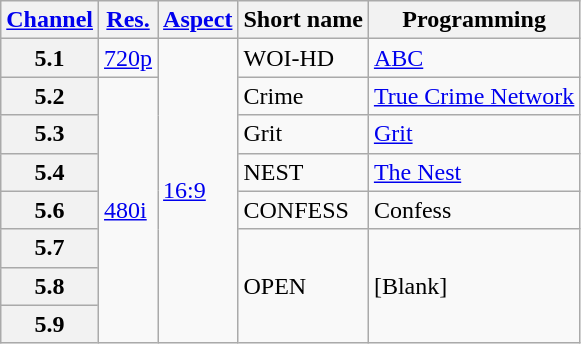<table class="wikitable">
<tr>
<th scope = "col"><a href='#'>Channel</a></th>
<th scope = "col"><a href='#'>Res.</a></th>
<th scope = "col"><a href='#'>Aspect</a></th>
<th scope = "col">Short name</th>
<th scope = "col">Programming</th>
</tr>
<tr>
<th scope = "row">5.1</th>
<td><a href='#'>720p</a></td>
<td rowspan="8"><a href='#'>16:9</a></td>
<td>WOI-HD</td>
<td><a href='#'>ABC</a></td>
</tr>
<tr>
<th scope = "row">5.2</th>
<td rowspan="7"><a href='#'>480i</a></td>
<td>Crime</td>
<td><a href='#'>True Crime Network</a></td>
</tr>
<tr>
<th scope = "row">5.3</th>
<td>Grit</td>
<td><a href='#'>Grit</a></td>
</tr>
<tr>
<th scope = "row">5.4</th>
<td>NEST</td>
<td><a href='#'>The Nest</a></td>
</tr>
<tr>
<th scope = "row">5.6</th>
<td>CONFESS</td>
<td>Confess</td>
</tr>
<tr>
<th scope = "row">5.7</th>
<td rowspan=3>OPEN</td>
<td rowspan=3>[Blank]</td>
</tr>
<tr>
<th scope = "row">5.8</th>
</tr>
<tr>
<th scope = "row">5.9</th>
</tr>
</table>
